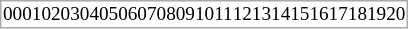<table Cellpadding="0" CellSpacing="0" style="font-size:100%; border:1px solid #aaaaaa; padding:1px;">
<tr valign="bottom">
<td></td>
<td></td>
<td></td>
<td></td>
<td></td>
<td></td>
<td></td>
<td></td>
<td></td>
<td></td>
<td></td>
<td></td>
<td></td>
<td></td>
<td></td>
<td></td>
<td></td>
<td></td>
<td></td>
<td></td>
<td></td>
</tr>
<tr align=center style="font-size:80%;">
<td>00</td>
<td>01</td>
<td>02</td>
<td>03</td>
<td>04</td>
<td>05</td>
<td>06</td>
<td>07</td>
<td>08</td>
<td>09</td>
<td>10</td>
<td>11</td>
<td>12</td>
<td>13</td>
<td>14</td>
<td>15</td>
<td>16</td>
<td>17</td>
<td>18</td>
<td>19</td>
<td>20</td>
</tr>
</table>
